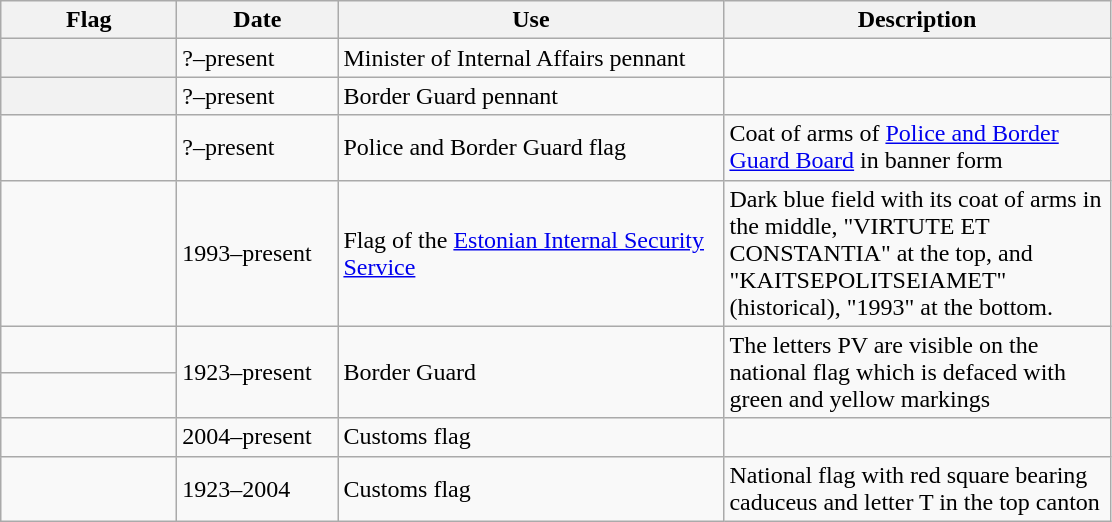<table class="wikitable">
<tr>
<th style="width:110px;">Flag</th>
<th style="width:100px;">Date</th>
<th style="width:250px;">Use</th>
<th style="width:250px;">Description</th>
</tr>
<tr>
<th></th>
<td>?–present</td>
<td>Minister of Internal Affairs pennant</td>
<td></td>
</tr>
<tr>
<th></th>
<td>?–present</td>
<td>Border Guard pennant</td>
<td></td>
</tr>
<tr>
<td></td>
<td>?–present</td>
<td>Police and Border Guard flag</td>
<td>Coat of arms of <a href='#'>Police and Border Guard Board</a> in banner form</td>
</tr>
<tr>
<td></td>
<td>1993–present</td>
<td>Flag of the <a href='#'>Estonian Internal Security Service</a></td>
<td>Dark blue field with its coat of arms in the middle, "VIRTUTE ET CONSTANTIA" at the top, and "KAITSEPOLITSEIAMET" (historical), "1993" at the bottom.</td>
</tr>
<tr>
<td></td>
<td rowspan="2">1923–present</td>
<td rowspan="2">Border Guard</td>
<td rowspan="2">The letters PV are visible on the national flag which is defaced with green and yellow markings</td>
</tr>
<tr>
<td></td>
</tr>
<tr>
<td></td>
<td>2004–present</td>
<td>Customs flag</td>
<td></td>
</tr>
<tr>
<td></td>
<td>1923–2004</td>
<td>Customs flag</td>
<td>National flag with red square bearing caduceus and letter T in the top canton</td>
</tr>
</table>
